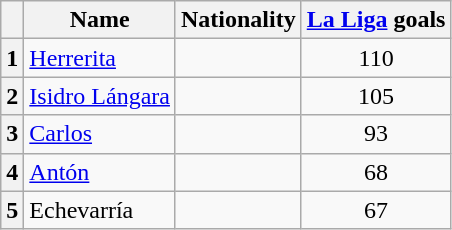<table class="wikitable" style="text-align:center;">
<tr>
<th></th>
<th>Name</th>
<th>Nationality</th>
<th><a href='#'>La Liga</a> goals</th>
</tr>
<tr>
<th>1</th>
<td align="left"><a href='#'>Herrerita</a></td>
<td></td>
<td>110</td>
</tr>
<tr>
<th>2</th>
<td align="left"><a href='#'>Isidro Lángara</a></td>
<td></td>
<td>105</td>
</tr>
<tr>
<th>3</th>
<td align="left"><a href='#'>Carlos</a></td>
<td></td>
<td>93</td>
</tr>
<tr>
<th>4</th>
<td align="left"><a href='#'>Antón</a></td>
<td></td>
<td>68</td>
</tr>
<tr>
<th>5</th>
<td align="left">Echevarría</td>
<td></td>
<td>67</td>
</tr>
</table>
